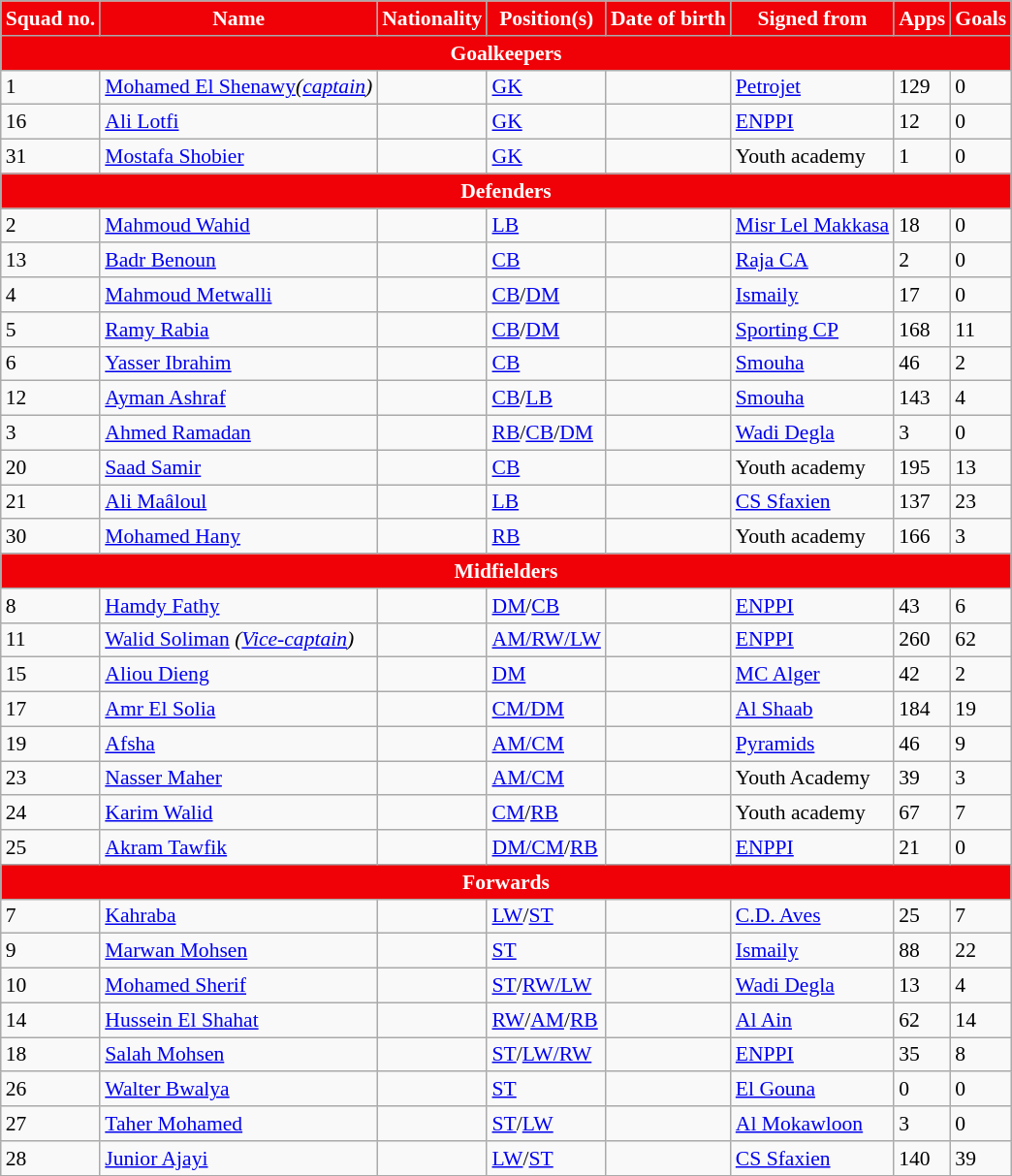<table class="wikitable" style="text-align:left; font-size:90%;">
<tr>
<th style="background:#EF0107; color:white; text-align:center;">Squad no.</th>
<th style="background:#EF0107; color:white; text-align:center;">Name</th>
<th style="background:#EF0107; color:white; text-align:center;">Nationality</th>
<th style="background:#EF0107; color:white; text-align:center;">Position(s)</th>
<th style="background:#EF0107; color:white; text-align:center;">Date of birth</th>
<th style="background:#EF0107; color:white; text-align:center;">Signed from</th>
<th style="background:#EF0107; color:white; text-align:center;">Apps</th>
<th style="background:#EF0107; color:white; text-align:center;">Goals</th>
</tr>
<tr>
<th colspan="10" style="background:#EF0107; color:white; text-align:center">Goalkeepers</th>
</tr>
<tr>
<td>1</td>
<td><a href='#'>Mohamed El Shenawy</a><em>(<a href='#'>captain</a>)</em></td>
<td></td>
<td><a href='#'>GK</a></td>
<td></td>
<td> <a href='#'>Petrojet</a></td>
<td>129</td>
<td>0</td>
</tr>
<tr>
<td>16</td>
<td><a href='#'>Ali Lotfi</a></td>
<td></td>
<td><a href='#'>GK</a></td>
<td></td>
<td> <a href='#'>ENPPI</a></td>
<td>12</td>
<td>0</td>
</tr>
<tr>
<td>31</td>
<td><a href='#'>Mostafa Shobier</a></td>
<td></td>
<td><a href='#'>GK</a></td>
<td></td>
<td>Youth academy</td>
<td>1</td>
<td>0</td>
</tr>
<tr>
<th colspan="10" style="background:#EF0107; color:white; text-align:center">Defenders</th>
</tr>
<tr>
<td>2</td>
<td><a href='#'>Mahmoud Wahid</a></td>
<td></td>
<td><a href='#'>LB</a></td>
<td></td>
<td> <a href='#'>Misr Lel Makkasa</a></td>
<td>18</td>
<td>0</td>
</tr>
<tr>
<td>13</td>
<td><a href='#'>Badr Benoun</a></td>
<td></td>
<td><a href='#'>CB</a></td>
<td></td>
<td> <a href='#'>Raja CA</a></td>
<td>2</td>
<td>0</td>
</tr>
<tr>
<td>4</td>
<td><a href='#'>Mahmoud Metwalli</a></td>
<td></td>
<td><a href='#'>CB</a>/<a href='#'>DM</a></td>
<td></td>
<td> <a href='#'>Ismaily</a></td>
<td>17</td>
<td>0</td>
</tr>
<tr>
<td>5</td>
<td><a href='#'>Ramy Rabia</a></td>
<td></td>
<td><a href='#'>CB</a>/<a href='#'>DM</a></td>
<td></td>
<td> <a href='#'>Sporting CP</a></td>
<td>168</td>
<td>11</td>
</tr>
<tr>
<td>6</td>
<td><a href='#'>Yasser Ibrahim</a></td>
<td></td>
<td><a href='#'>CB</a></td>
<td></td>
<td> <a href='#'>Smouha</a></td>
<td>46</td>
<td>2</td>
</tr>
<tr>
<td>12</td>
<td><a href='#'>Ayman Ashraf</a></td>
<td></td>
<td><a href='#'>CB</a>/<a href='#'>LB</a></td>
<td></td>
<td> <a href='#'>Smouha</a></td>
<td>143</td>
<td>4</td>
</tr>
<tr>
<td>3</td>
<td><a href='#'>Ahmed Ramadan</a></td>
<td></td>
<td><a href='#'>RB</a>/<a href='#'>CB</a>/<a href='#'>DM</a></td>
<td></td>
<td> <a href='#'>Wadi Degla</a></td>
<td>3</td>
<td>0</td>
</tr>
<tr>
<td>20</td>
<td><a href='#'>Saad Samir</a></td>
<td></td>
<td><a href='#'>CB</a></td>
<td></td>
<td>Youth academy</td>
<td>195</td>
<td>13</td>
</tr>
<tr>
<td>21</td>
<td><a href='#'>Ali Maâloul</a></td>
<td></td>
<td><a href='#'>LB</a></td>
<td></td>
<td> <a href='#'>CS Sfaxien</a></td>
<td>137</td>
<td>23</td>
</tr>
<tr>
<td>30</td>
<td><a href='#'>Mohamed Hany</a></td>
<td></td>
<td><a href='#'>RB</a></td>
<td></td>
<td>Youth academy</td>
<td>166</td>
<td>3</td>
</tr>
<tr>
<th colspan="9" style="background:#EF0107; color:white; text-align:center">Midfielders</th>
</tr>
<tr>
<td>8</td>
<td><a href='#'>Hamdy Fathy</a></td>
<td></td>
<td><a href='#'>DM</a>/<a href='#'>CB</a></td>
<td></td>
<td> <a href='#'>ENPPI</a></td>
<td>43</td>
<td>6</td>
</tr>
<tr>
<td>11</td>
<td><a href='#'>Walid Soliman</a> <em>(<a href='#'>Vice-captain</a>)</em></td>
<td></td>
<td><a href='#'>AM/RW/LW</a></td>
<td></td>
<td> <a href='#'>ENPPI</a></td>
<td>260</td>
<td>62</td>
</tr>
<tr>
<td>15</td>
<td><a href='#'>Aliou Dieng</a></td>
<td></td>
<td><a href='#'>DM</a></td>
<td></td>
<td> <a href='#'>MC Alger</a></td>
<td>42</td>
<td>2</td>
</tr>
<tr>
<td>17</td>
<td><a href='#'>Amr El Solia</a></td>
<td></td>
<td><a href='#'>CM/DM</a></td>
<td></td>
<td> <a href='#'>Al Shaab</a></td>
<td>184</td>
<td>19</td>
</tr>
<tr>
<td>19</td>
<td><a href='#'>Afsha</a></td>
<td></td>
<td><a href='#'>AM/CM</a></td>
<td></td>
<td> <a href='#'>Pyramids</a></td>
<td>46</td>
<td>9</td>
</tr>
<tr>
<td>23</td>
<td><a href='#'>Nasser Maher</a></td>
<td></td>
<td><a href='#'>AM/CM</a></td>
<td></td>
<td>Youth Academy</td>
<td>39</td>
<td>3</td>
</tr>
<tr>
<td>24</td>
<td><a href='#'>Karim Walid</a></td>
<td></td>
<td><a href='#'>CM</a>/<a href='#'>RB</a></td>
<td></td>
<td>Youth academy</td>
<td>67</td>
<td>7</td>
</tr>
<tr>
<td>25</td>
<td><a href='#'>Akram Tawfik</a></td>
<td></td>
<td><a href='#'>DM/CM</a>/<a href='#'>RB</a></td>
<td></td>
<td> <a href='#'>ENPPI</a></td>
<td>21</td>
<td>0</td>
</tr>
<tr>
<th colspan="10" style="background:#EF0107; color:white; text-align:center">Forwards</th>
</tr>
<tr>
<td>7</td>
<td><a href='#'>Kahraba</a></td>
<td></td>
<td><a href='#'>LW</a>/<a href='#'>ST</a></td>
<td></td>
<td> <a href='#'>C.D. Aves</a></td>
<td>25</td>
<td>7</td>
</tr>
<tr>
<td>9</td>
<td><a href='#'>Marwan Mohsen</a></td>
<td></td>
<td><a href='#'>ST</a></td>
<td></td>
<td> <a href='#'>Ismaily</a></td>
<td>88</td>
<td>22</td>
</tr>
<tr>
<td>10</td>
<td><a href='#'>Mohamed Sherif</a></td>
<td></td>
<td><a href='#'>ST</a>/<a href='#'>RW/LW</a></td>
<td></td>
<td> <a href='#'>Wadi Degla</a></td>
<td>13</td>
<td>4</td>
</tr>
<tr>
<td>14</td>
<td><a href='#'>Hussein El Shahat</a></td>
<td></td>
<td><a href='#'>RW</a>/<a href='#'>AM</a>/<a href='#'>RB</a></td>
<td></td>
<td> <a href='#'>Al Ain</a></td>
<td>62</td>
<td>14</td>
</tr>
<tr>
<td>18</td>
<td><a href='#'>Salah Mohsen</a></td>
<td></td>
<td><a href='#'>ST</a>/<a href='#'>LW/RW</a></td>
<td></td>
<td> <a href='#'>ENPPI</a></td>
<td>35</td>
<td>8</td>
</tr>
<tr>
<td>26</td>
<td><a href='#'>Walter Bwalya</a></td>
<td></td>
<td><a href='#'>ST</a></td>
<td></td>
<td> <a href='#'>El Gouna</a></td>
<td>0</td>
<td>0</td>
</tr>
<tr>
<td>27</td>
<td><a href='#'>Taher Mohamed</a></td>
<td></td>
<td><a href='#'>ST</a>/<a href='#'>LW</a></td>
<td></td>
<td> <a href='#'>Al Mokawloon</a></td>
<td>3</td>
<td>0</td>
</tr>
<tr>
<td>28</td>
<td><a href='#'>Junior Ajayi</a></td>
<td></td>
<td><a href='#'>LW</a>/<a href='#'>ST</a></td>
<td></td>
<td> <a href='#'>CS Sfaxien</a></td>
<td>140</td>
<td>39</td>
</tr>
<tr>
</tr>
</table>
